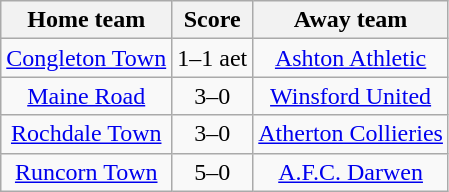<table class="wikitable" style="text-align: center">
<tr>
<th>Home team</th>
<th>Score</th>
<th>Away team</th>
</tr>
<tr>
<td><a href='#'>Congleton Town</a></td>
<td>1–1 aet</td>
<td><a href='#'>Ashton Athletic</a></td>
</tr>
<tr>
<td><a href='#'>Maine Road</a></td>
<td>3–0</td>
<td><a href='#'>Winsford United</a></td>
</tr>
<tr>
<td><a href='#'>Rochdale Town</a></td>
<td>3–0</td>
<td><a href='#'>Atherton Collieries</a></td>
</tr>
<tr>
<td><a href='#'>Runcorn Town</a></td>
<td>5–0</td>
<td><a href='#'>A.F.C. Darwen</a></td>
</tr>
</table>
